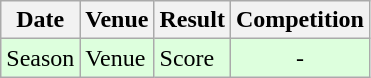<table class="wikitable">
<tr>
<th>Date</th>
<th>Venue</th>
<th>Result</th>
<th>Competition</th>
</tr>
<tr style="background: #ddffdd;">
<td>Season</td>
<td>Venue</td>
<td>Score</td>
<td align="center">-</td>
</tr>
</table>
